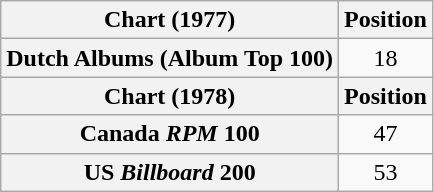<table class="wikitable plainrowheaders" style="text-align:center">
<tr>
<th scope="col">Chart (1977)</th>
<th scope="col">Position</th>
</tr>
<tr>
<th scope="row">Dutch Albums (Album Top 100)</th>
<td>18</td>
</tr>
<tr>
<th scope="col">Chart (1978)</th>
<th scope="col">Position</th>
</tr>
<tr>
<th scope="row">Canada <em>RPM</em> 100</th>
<td>47</td>
</tr>
<tr>
<th scope="row">US <em>Billboard</em> 200</th>
<td>53</td>
</tr>
</table>
